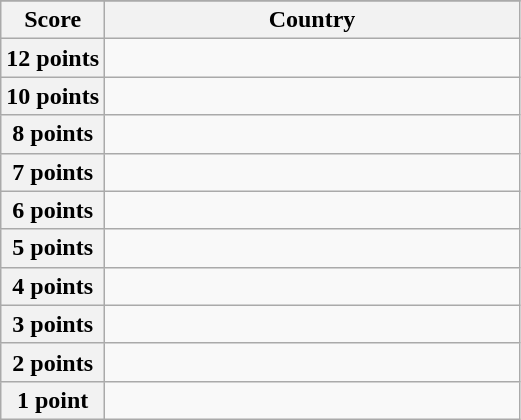<table class="wikitable">
<tr>
</tr>
<tr>
<th scope="col" width="20%">Score</th>
<th scope="col">Country</th>
</tr>
<tr>
<th scope="row">12 points</th>
<td></td>
</tr>
<tr>
<th scope="row">10 points</th>
<td></td>
</tr>
<tr>
<th scope="row">8 points</th>
<td></td>
</tr>
<tr>
<th scope="row">7 points</th>
<td></td>
</tr>
<tr>
<th scope="row">6 points</th>
<td></td>
</tr>
<tr>
<th scope="row">5 points</th>
<td></td>
</tr>
<tr>
<th scope="row">4 points</th>
<td></td>
</tr>
<tr>
<th scope="row">3 points</th>
<td></td>
</tr>
<tr>
<th scope="row">2 points</th>
<td></td>
</tr>
<tr>
<th scope="row">1 point</th>
<td></td>
</tr>
</table>
